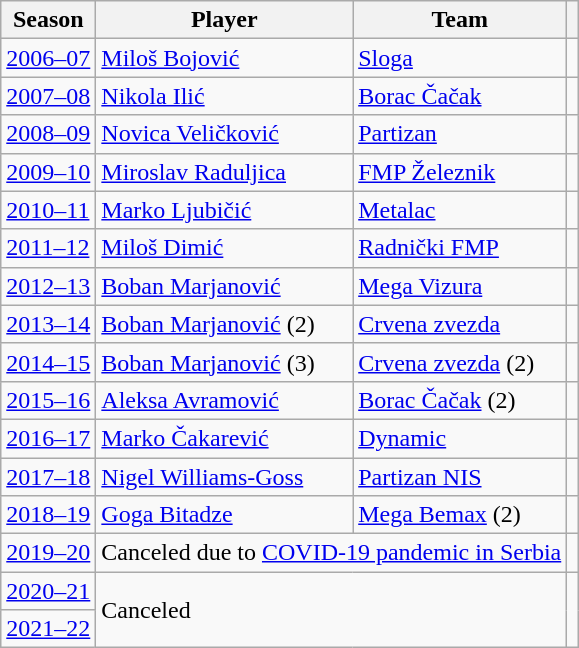<table class="wikitable">
<tr>
<th>Season</th>
<th>Player</th>
<th>Team</th>
<th></th>
</tr>
<tr>
<td><a href='#'>2006–07</a></td>
<td> <a href='#'>Miloš Bojović</a></td>
<td><a href='#'>Sloga</a></td>
<td></td>
</tr>
<tr>
<td><a href='#'>2007–08</a></td>
<td> <a href='#'>Nikola Ilić</a></td>
<td><a href='#'>Borac Čačak</a></td>
<td></td>
</tr>
<tr>
<td><a href='#'>2008–09</a></td>
<td> <a href='#'>Novica Veličković</a></td>
<td><a href='#'>Partizan</a></td>
<td></td>
</tr>
<tr>
<td><a href='#'>2009–10</a></td>
<td> <a href='#'>Miroslav Raduljica</a></td>
<td><a href='#'>FMP Železnik</a></td>
<td></td>
</tr>
<tr>
<td><a href='#'>2010–11</a></td>
<td> <a href='#'>Marko Ljubičić</a></td>
<td><a href='#'>Metalac</a></td>
<td></td>
</tr>
<tr>
<td><a href='#'>2011–12</a></td>
<td> <a href='#'>Miloš Dimić</a></td>
<td><a href='#'>Radnički FMP</a></td>
<td></td>
</tr>
<tr>
<td><a href='#'>2012–13</a></td>
<td> <a href='#'>Boban Marjanović</a></td>
<td><a href='#'>Mega Vizura</a></td>
<td></td>
</tr>
<tr>
<td><a href='#'>2013–14</a></td>
<td> <a href='#'>Boban Marjanović</a> (2)</td>
<td><a href='#'>Crvena zvezda</a></td>
<td></td>
</tr>
<tr>
<td><a href='#'>2014–15</a></td>
<td> <a href='#'>Boban Marjanović</a> (3)</td>
<td><a href='#'>Crvena zvezda</a> (2)</td>
<td></td>
</tr>
<tr>
<td><a href='#'>2015–16</a></td>
<td> <a href='#'>Aleksa Avramović</a></td>
<td><a href='#'>Borac Čačak</a> (2)</td>
<td></td>
</tr>
<tr>
<td><a href='#'>2016–17</a></td>
<td> <a href='#'>Marko Čakarević</a></td>
<td><a href='#'>Dynamic</a></td>
<td></td>
</tr>
<tr>
<td><a href='#'>2017–18</a></td>
<td> <a href='#'>Nigel Williams-Goss</a></td>
<td><a href='#'>Partizan NIS</a></td>
<td></td>
</tr>
<tr>
<td><a href='#'>2018–19</a></td>
<td> <a href='#'>Goga Bitadze</a></td>
<td><a href='#'>Mega Bemax</a> (2)</td>
<td></td>
</tr>
<tr>
<td><a href='#'>2019–20</a></td>
<td colspan=2>Canceled due to <a href='#'>COVID-19 pandemic in Serbia</a></td>
<td></td>
</tr>
<tr>
<td><a href='#'>2020–21</a></td>
<td colspan=2 rowspan=2>Canceled</td>
</tr>
<tr>
<td><a href='#'>2021–22</a></td>
</tr>
</table>
